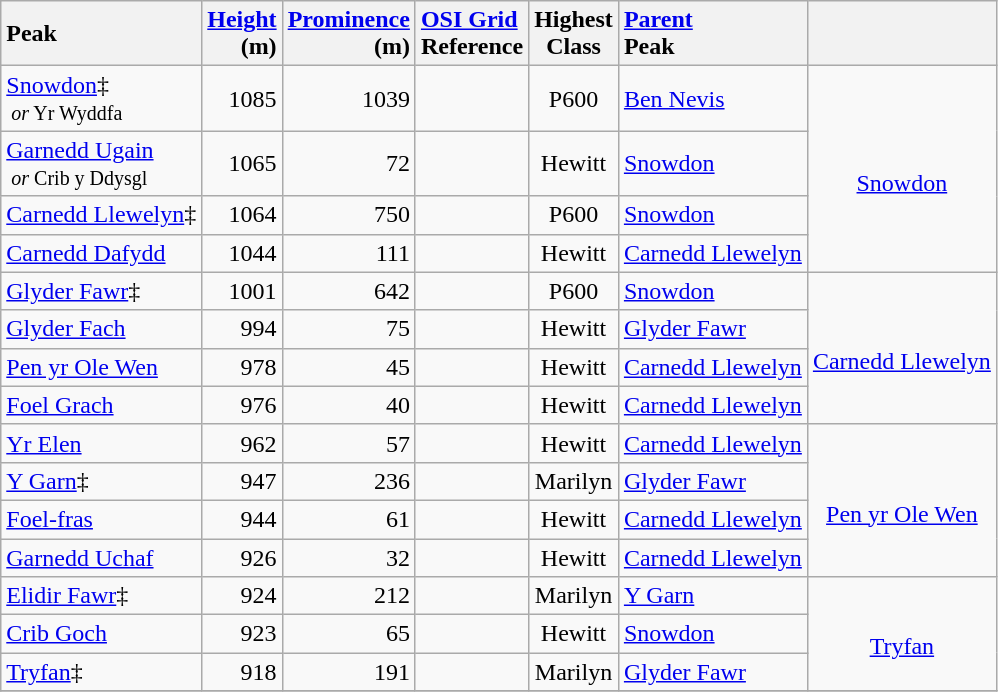<table class="wikitable sortable">
<tr>
<th style="text-align:left">Peak</th>
<th style="text-align:right"><a href='#'>Height</a><br>(m)</th>
<th style="text-align:right"><a href='#'>Prominence</a><br>(m)</th>
<th style="text-align:left"><a href='#'>OSI Grid</a><br>Reference</th>
<th style="text-align:center">Highest<br>Class</th>
<th style="text-align:left"><a href='#'>Parent</a><br>Peak</th>
<th class="unsortable"></th>
</tr>
<tr>
<td><a href='#'>Snowdon</a>‡<br><small> <em>or</em> Yr Wyddfa</small></td>
<td align=right>1085</td>
<td align=right>1039</td>
<td></td>
<td align=center>P600</td>
<td><a href='#'>Ben Nevis</a></td>
<td rowspan=4 align="center" ><br><a href='#'>Snowdon</a></td>
</tr>
<tr>
<td><a href='#'>Garnedd Ugain</a><br><small> <em>or</em> Crib y Ddysgl</small></td>
<td align=right>1065</td>
<td align=right>72</td>
<td></td>
<td align=center>Hewitt</td>
<td><a href='#'>Snowdon</a></td>
</tr>
<tr>
<td><a href='#'>Carnedd Llewelyn</a>‡</td>
<td align=right>1064</td>
<td align=right>750</td>
<td></td>
<td align=center>P600</td>
<td><a href='#'>Snowdon</a></td>
</tr>
<tr>
<td><a href='#'>Carnedd Dafydd</a></td>
<td align=right>1044</td>
<td align=right>111</td>
<td></td>
<td align=center>Hewitt</td>
<td><a href='#'>Carnedd Llewelyn</a></td>
</tr>
<tr>
<td><a href='#'>Glyder Fawr</a>‡</td>
<td align=right>1001</td>
<td align=right>642</td>
<td></td>
<td align=center>P600</td>
<td><a href='#'>Snowdon</a></td>
<td rowspan=4 align="center" ><br><a href='#'>Carnedd Llewelyn</a></td>
</tr>
<tr>
<td><a href='#'>Glyder Fach</a></td>
<td align=right>994</td>
<td align=right>75</td>
<td></td>
<td align=center>Hewitt</td>
<td><a href='#'>Glyder Fawr</a></td>
</tr>
<tr>
<td><a href='#'>Pen yr Ole Wen</a></td>
<td align=right>978</td>
<td align=right>45</td>
<td></td>
<td align=center>Hewitt</td>
<td><a href='#'>Carnedd Llewelyn</a></td>
</tr>
<tr>
<td><a href='#'>Foel Grach</a></td>
<td align=right>976</td>
<td align=right>40</td>
<td></td>
<td align=center>Hewitt</td>
<td><a href='#'>Carnedd Llewelyn</a></td>
</tr>
<tr>
<td><a href='#'>Yr Elen</a></td>
<td align=right>962</td>
<td align=right>57</td>
<td></td>
<td align=center>Hewitt</td>
<td><a href='#'>Carnedd Llewelyn</a></td>
<td rowspan=4 align="center" ><br><a href='#'>Pen yr Ole Wen</a></td>
</tr>
<tr>
<td><a href='#'>Y Garn</a>‡</td>
<td align=right>947</td>
<td align=right>236</td>
<td></td>
<td align=center>Marilyn</td>
<td><a href='#'>Glyder Fawr</a></td>
</tr>
<tr>
<td><a href='#'>Foel-fras</a></td>
<td align=right>944</td>
<td align=right>61</td>
<td></td>
<td align=center>Hewitt</td>
<td><a href='#'>Carnedd Llewelyn</a></td>
</tr>
<tr>
<td><a href='#'>Garnedd Uchaf</a></td>
<td align=right>926</td>
<td align=right>32</td>
<td></td>
<td align=center>Hewitt</td>
<td><a href='#'>Carnedd Llewelyn</a></td>
</tr>
<tr>
<td><a href='#'>Elidir Fawr</a>‡</td>
<td align=right>924</td>
<td align=right>212</td>
<td></td>
<td align=center>Marilyn</td>
<td><a href='#'>Y Garn</a></td>
<td rowspan=3 align="center" ><br><a href='#'>Tryfan</a></td>
</tr>
<tr>
<td><a href='#'>Crib Goch</a></td>
<td align=right>923</td>
<td align=right>65</td>
<td></td>
<td align=center>Hewitt</td>
<td><a href='#'>Snowdon</a></td>
</tr>
<tr>
<td><a href='#'>Tryfan</a>‡</td>
<td align=right>918</td>
<td align=right>191</td>
<td></td>
<td align=center>Marilyn</td>
<td><a href='#'>Glyder Fawr</a></td>
</tr>
<tr>
</tr>
</table>
